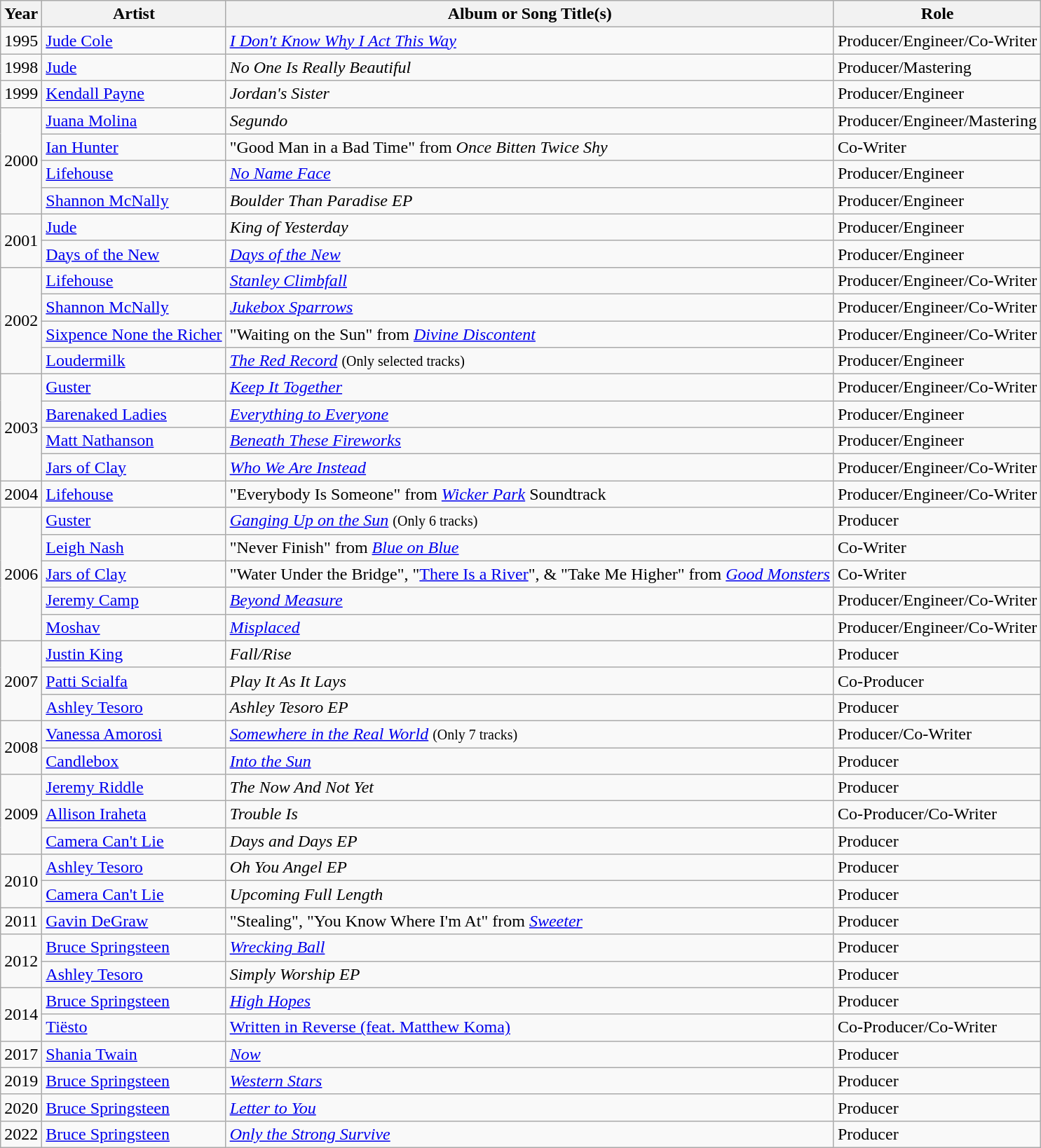<table class="wikitable">
<tr>
<th>Year</th>
<th>Artist</th>
<th>Album or Song Title(s)</th>
<th>Role</th>
</tr>
<tr>
<td align="center" valign="center">1995</td>
<td align="left" valign="top"><a href='#'>Jude Cole</a></td>
<td align="left" valign="top"><em><a href='#'>I Don't Know Why I Act This Way</a></em></td>
<td align="left" valign="top">Producer/Engineer/Co-Writer</td>
</tr>
<tr>
<td align="center" valign="center">1998</td>
<td align="left" valign="top"><a href='#'>Jude</a></td>
<td align="left" valign="top"><em>No One Is Really Beautiful</em></td>
<td align="left" valign="top">Producer/Mastering</td>
</tr>
<tr>
<td align="center" valign="center">1999</td>
<td align="left" valign="top"><a href='#'>Kendall Payne</a></td>
<td align="left" valign="top"><em>Jordan's Sister</em></td>
<td align="left" valign="top">Producer/Engineer</td>
</tr>
<tr>
<td align="center" valign="center" rowspan="4">2000</td>
<td align="left" valign="top"><a href='#'>Juana Molina</a></td>
<td align="left" valign="top"><em>Segundo</em></td>
<td align="left" valign="top">Producer/Engineer/Mastering</td>
</tr>
<tr>
<td align="left" valign="top"><a href='#'>Ian Hunter</a></td>
<td align="left" valign="top">"Good Man in a Bad Time" from <em>Once Bitten Twice Shy</em></td>
<td align="left" valign="top">Co-Writer</td>
</tr>
<tr>
<td align="left" valign="top"><a href='#'>Lifehouse</a></td>
<td align="left" valign="top"><em><a href='#'>No Name Face</a></em></td>
<td align="left" valign="top">Producer/Engineer</td>
</tr>
<tr>
<td align="left" valign="top"><a href='#'>Shannon McNally</a></td>
<td align="left" valign="top"><em>Boulder Than Paradise EP</em></td>
<td align="left" valign="top">Producer/Engineer</td>
</tr>
<tr>
<td align="center" valign="center" rowspan="2">2001</td>
<td align="left" valign="top"><a href='#'>Jude</a></td>
<td align="left" valign="top"><em>King of Yesterday</em></td>
<td align="left" valign="top">Producer/Engineer</td>
</tr>
<tr>
<td align="left" valign="top"><a href='#'>Days of the New</a></td>
<td align="left" valign="top"><em><a href='#'>Days of the New</a></em></td>
<td align="left" valign="top">Producer/Engineer</td>
</tr>
<tr>
<td align="center" valign="center" rowspan="4">2002</td>
<td align="left" valign="top"><a href='#'>Lifehouse</a></td>
<td align="left" valign="top"><em><a href='#'>Stanley Climbfall</a></em></td>
<td align="left" valign="top">Producer/Engineer/Co-Writer</td>
</tr>
<tr>
<td align="left" valign="top"><a href='#'>Shannon McNally</a></td>
<td align="left" valign="top"><em><a href='#'>Jukebox Sparrows</a></em></td>
<td align="left" valign="top">Producer/Engineer/Co-Writer</td>
</tr>
<tr>
<td align="left" valign="top"><a href='#'>Sixpence None the Richer</a></td>
<td align="left" valign="top">"Waiting on the Sun" from <em><a href='#'>Divine Discontent</a></em></td>
<td align="left" valign="top">Producer/Engineer/Co-Writer</td>
</tr>
<tr>
<td align="left" valign="top"><a href='#'>Loudermilk</a></td>
<td align="left" valign="top"><em><a href='#'>The Red Record</a></em> <small>(Only selected tracks)</small></td>
<td align="left" valign="top">Producer/Engineer</td>
</tr>
<tr>
<td align="center" valign="center" rowspan="4">2003</td>
<td align="left" valign="top"><a href='#'>Guster</a></td>
<td align="left" valign="top"><em><a href='#'>Keep It Together</a></em></td>
<td align="left" valign="top">Producer/Engineer/Co-Writer</td>
</tr>
<tr>
<td align="left" valign="top"><a href='#'>Barenaked Ladies</a></td>
<td align="left" valign="top"><em><a href='#'>Everything to Everyone</a></em></td>
<td align="left" valign="top">Producer/Engineer</td>
</tr>
<tr>
<td align="left" valign="top"><a href='#'>Matt Nathanson</a></td>
<td align="left" valign="top"><em><a href='#'>Beneath These Fireworks</a></em></td>
<td align="left" valign="top">Producer/Engineer</td>
</tr>
<tr>
<td align="left" valign="top"><a href='#'>Jars of Clay</a></td>
<td align="left" valign="top"><em><a href='#'>Who We Are Instead</a></em></td>
<td align="left" valign="top">Producer/Engineer/Co-Writer</td>
</tr>
<tr>
<td align="center" valign="center">2004</td>
<td align="left" valign="top"><a href='#'>Lifehouse</a></td>
<td align="left" valign="top">"Everybody Is Someone" from <em><a href='#'>Wicker Park</a></em> Soundtrack</td>
<td align="left" valign="top">Producer/Engineer/Co-Writer</td>
</tr>
<tr>
<td align="center" valign="center" rowspan="5">2006</td>
<td align="left" valign="top"><a href='#'>Guster</a></td>
<td align="left" valign="top"><em><a href='#'>Ganging Up on the Sun</a></em> <small>(Only 6 tracks)</small></td>
<td align="left" valign="top">Producer</td>
</tr>
<tr>
<td align="left" valign="top"><a href='#'>Leigh Nash</a></td>
<td align="left" valign="top">"Never Finish" from <em><a href='#'>Blue on Blue</a></em></td>
<td align="left" valign="top">Co-Writer</td>
</tr>
<tr>
<td align="left" valign="top"><a href='#'>Jars of Clay</a></td>
<td align="left" valign="top">"Water Under the Bridge", "<a href='#'>There Is a River</a>", & "Take Me Higher" from <em><a href='#'>Good Monsters</a></em></td>
<td align="left" valign="top">Co-Writer</td>
</tr>
<tr>
<td align="left" valign="top"><a href='#'>Jeremy Camp</a></td>
<td align="left" valign="top"><em><a href='#'>Beyond Measure</a></em></td>
<td align="left" valign="top">Producer/Engineer/Co-Writer</td>
</tr>
<tr>
<td align="left" valign="top"><a href='#'>Moshav</a></td>
<td align="left" valign="top"><em><a href='#'>Misplaced</a></em></td>
<td align="left" valign="top">Producer/Engineer/Co-Writer</td>
</tr>
<tr>
<td align="center" valign="center" rowspan="3">2007</td>
<td align="left" valign="top"><a href='#'>Justin King</a></td>
<td align="left" valign="top"><em>Fall/Rise</em></td>
<td align="left" valign="top">Producer</td>
</tr>
<tr>
<td align="left" valign="top"><a href='#'>Patti Scialfa</a></td>
<td align="left" valign="top"><em>Play It As It Lays</em></td>
<td align="left" valign="top">Co-Producer</td>
</tr>
<tr>
<td align="left" valign="top"><a href='#'>Ashley Tesoro</a></td>
<td align="left" valign="top"><em>Ashley Tesoro EP</em></td>
<td align="left" valign="top">Producer</td>
</tr>
<tr>
<td align="center" valign="center" rowspan="2">2008</td>
<td align="left" valign="top"><a href='#'>Vanessa Amorosi</a></td>
<td align="left" valign="top"><em><a href='#'>Somewhere in the Real World</a></em> <small>(Only 7 tracks)</small></td>
<td align="left" valign="top">Producer/Co-Writer</td>
</tr>
<tr>
<td align="left" valign="top"><a href='#'>Candlebox</a></td>
<td align="left" valign="top"><em><a href='#'>Into the Sun</a></em></td>
<td align="left" valign="top">Producer</td>
</tr>
<tr>
<td align="center" valign="center" rowspan="3">2009</td>
<td align="left" valign="top"><a href='#'>Jeremy Riddle</a></td>
<td align="left" valign="top"><em>The Now And Not Yet</em></td>
<td align="left" valign="top">Producer</td>
</tr>
<tr>
<td align="left" valign="top"><a href='#'>Allison Iraheta</a></td>
<td align="left" valign="top"><em>Trouble Is</em></td>
<td align="left" valign="top">Co-Producer/Co-Writer</td>
</tr>
<tr>
<td align="left" valign="top"><a href='#'>Camera Can't Lie</a></td>
<td align="left" valign="top"><em>Days and Days EP</em></td>
<td align="left" valign="top">Producer</td>
</tr>
<tr>
<td align="center" valign="center" rowspan="2">2010</td>
<td align="left" valign="top"><a href='#'>Ashley Tesoro</a></td>
<td align="left" valign="top"><em>Oh You Angel EP</em></td>
<td align="left" valign="top">Producer</td>
</tr>
<tr>
<td align="left" valign="top"><a href='#'>Camera Can't Lie</a></td>
<td align="left" valign="top"><em>Upcoming Full Length</em></td>
<td align="left" valign="top">Producer</td>
</tr>
<tr>
<td align="center" valign="center" rowspan="1">2011</td>
<td align="left" valign="top"><a href='#'>Gavin DeGraw</a></td>
<td align="left" valign="top">"Stealing", "You Know Where I'm At" from <em><a href='#'>Sweeter</a></em></td>
<td align="left" valign="top">Producer</td>
</tr>
<tr>
<td align="center" valign="center" rowspan="2">2012</td>
<td align="left" valign="top"><a href='#'>Bruce Springsteen</a></td>
<td align="left" valign="top"><em><a href='#'>Wrecking Ball</a></em></td>
<td align="left" valign="top">Producer</td>
</tr>
<tr>
<td align="left" valign="top"><a href='#'>Ashley Tesoro</a></td>
<td align="left" valign="top"><em>Simply Worship EP</em></td>
<td align="left" valign="top">Producer</td>
</tr>
<tr>
<td align="center" valign="center" rowspan="2">2014</td>
<td align="left" valign="top"><a href='#'>Bruce Springsteen</a></td>
<td align="left" valign="top"><em><a href='#'>High Hopes</a></em></td>
<td align="left" valign="top">Producer</td>
</tr>
<tr>
<td align="left" valign="top"><a href='#'>Tiësto</a></td>
<td align="left" valign="top"><a href='#'>Written in Reverse (feat. Matthew Koma)</a></td>
<td align="left" valign="top">Co-Producer/Co-Writer</td>
</tr>
<tr>
<td align="center" valign="center">2017</td>
<td align="left" valign="top"><a href='#'>Shania Twain</a></td>
<td align="left" valign="top"><em><a href='#'>Now</a></em></td>
<td align="left" valign="top">Producer</td>
</tr>
<tr>
<td align-"center" valign="center">2019</td>
<td align="left" valign="top"><a href='#'>Bruce Springsteen</a></td>
<td align="left" valign="top"><em><a href='#'>Western Stars</a></em></td>
<td align="left" valign="top">Producer</td>
</tr>
<tr>
<td align-"center" valign="center">2020</td>
<td align="left" valign="top"><a href='#'>Bruce Springsteen</a></td>
<td align="left" valign="top"><em><a href='#'>Letter to You</a></em></td>
<td align="left" valign="top">Producer</td>
</tr>
<tr>
<td align-"center" valign="center">2022</td>
<td align="left" valign="top"><a href='#'>Bruce Springsteen</a></td>
<td align="left" valign="top"><em><a href='#'>Only the Strong Survive</a></em></td>
<td align="left" valign="top">Producer</td>
</tr>
</table>
